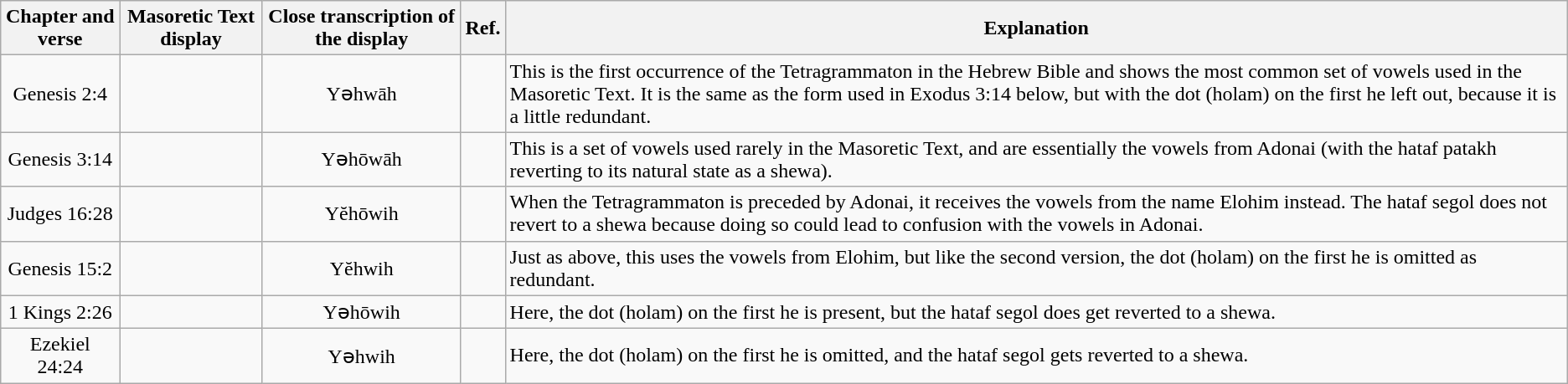<table class="wikitable" style="text-align: center">
<tr>
<th>Chapter and verse</th>
<th>Masoretic Text display</th>
<th>Close transcription of the display</th>
<th>Ref.</th>
<th>Explanation</th>
</tr>
<tr>
<td>Genesis 2:4</td>
<td></td>
<td>Yǝhwāh</td>
<td></td>
<td style="text-align: left">This is the first occurrence of the Tetragrammaton in the Hebrew Bible and shows the most common set of vowels used in the Masoretic Text. It is the same as the form used in Exodus 3:14 below, but with the dot (holam) on the first he left out, because it is a little redundant.</td>
</tr>
<tr>
<td>Genesis 3:14</td>
<td></td>
<td>Yǝhōwāh</td>
<td></td>
<td style="text-align: left">This is a set of vowels used rarely in the Masoretic Text, and are essentially the vowels from Adonai (with the hataf patakh reverting to its natural state as a shewa).</td>
</tr>
<tr>
<td>Judges 16:28</td>
<td></td>
<td>Yĕhōwih</td>
<td></td>
<td style="text-align: left">When the Tetragrammaton is preceded by Adonai, it receives the vowels from the name Elohim instead. The hataf segol does not revert to a shewa because doing so could lead to confusion with the vowels in Adonai.</td>
</tr>
<tr>
<td>Genesis 15:2</td>
<td></td>
<td>Yĕhwih</td>
<td></td>
<td style="text-align: left">Just as above, this uses the vowels from Elohim, but like the second version, the dot (holam) on the first he is omitted as redundant.</td>
</tr>
<tr>
<td>1 Kings 2:26</td>
<td></td>
<td>Yǝhōwih</td>
<td></td>
<td style="text-align: left">Here, the dot (holam) on the first he is present, but the hataf segol does get reverted to a shewa.</td>
</tr>
<tr>
<td>Ezekiel 24:24</td>
<td></td>
<td>Yǝhwih</td>
<td></td>
<td style="text-align: left">Here, the dot (holam) on the first he is omitted, and the hataf segol gets reverted to a shewa.</td>
</tr>
</table>
